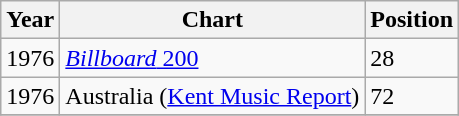<table class="wikitable">
<tr>
<th>Year</th>
<th>Chart</th>
<th>Position</th>
</tr>
<tr>
<td>1976</td>
<td><a href='#'><em>Billboard</em> 200</a></td>
<td>28</td>
</tr>
<tr>
<td>1976</td>
<td>Australia (<a href='#'>Kent Music Report</a>)</td>
<td>72</td>
</tr>
<tr>
</tr>
</table>
